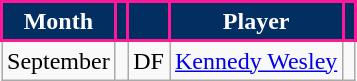<table class="wikitable" style="text-align:center;">
<tr>
<th style="background:#032E62; color:white; border:2px solid #FC1896;" scope="col">Month</th>
<th style="background:#032E62; color:white; border:2px solid #FC1896;" scope="col"></th>
<th style="background:#032E62; color:white; border:2px solid #FC1896;" scope="col"></th>
<th style="background:#032E62; color:white; border:2px solid #FC1896;" scope="col">Player</th>
<th style="background:#032E62; color:white; border:2px solid #FC1896;" scope="col"></th>
</tr>
<tr>
<td>September</td>
<td></td>
<td>DF</td>
<td><a href='#'>Kennedy Wesley</a></td>
<td></td>
</tr>
</table>
